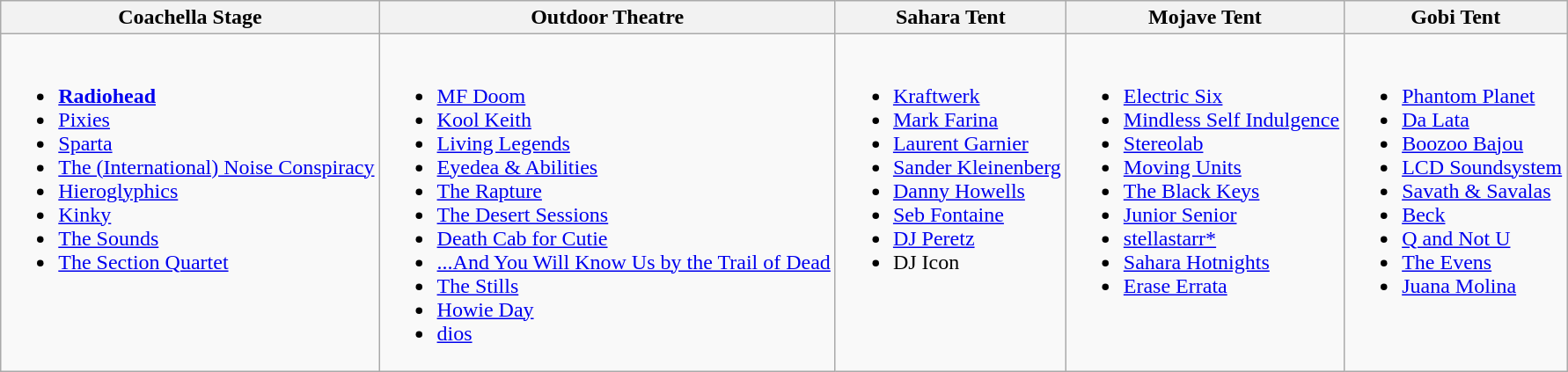<table class="wikitable">
<tr>
<th>Coachella Stage</th>
<th>Outdoor Theatre</th>
<th>Sahara Tent</th>
<th>Mojave Tent</th>
<th>Gobi Tent</th>
</tr>
<tr valign="top">
<td><br><ul><li><strong><a href='#'>Radiohead</a></strong></li><li><a href='#'>Pixies</a></li><li><a href='#'>Sparta</a></li><li><a href='#'>The (International) Noise Conspiracy</a></li><li><a href='#'>Hieroglyphics</a></li><li><a href='#'>Kinky</a></li><li><a href='#'>The Sounds</a></li><li><a href='#'>The Section Quartet</a></li></ul></td>
<td><br><ul><li><a href='#'>MF Doom</a></li><li><a href='#'>Kool Keith</a></li><li><a href='#'>Living Legends</a></li><li><a href='#'>Eyedea & Abilities</a></li><li><a href='#'>The Rapture</a></li><li><a href='#'>The Desert Sessions</a></li><li><a href='#'>Death Cab for Cutie</a></li><li><a href='#'>...And You Will Know Us by the Trail of Dead</a></li><li><a href='#'>The Stills</a></li><li><a href='#'>Howie Day</a></li><li><a href='#'>dios</a></li></ul></td>
<td><br><ul><li><a href='#'>Kraftwerk</a></li><li><a href='#'>Mark Farina</a></li><li><a href='#'>Laurent Garnier</a></li><li><a href='#'>Sander Kleinenberg</a></li><li><a href='#'>Danny Howells</a></li><li><a href='#'>Seb Fontaine</a></li><li><a href='#'>DJ Peretz</a></li><li>DJ Icon</li></ul></td>
<td><br><ul><li><a href='#'>Electric Six</a></li><li><a href='#'>Mindless Self Indulgence</a></li><li><a href='#'>Stereolab</a></li><li><a href='#'>Moving Units</a></li><li><a href='#'>The Black Keys</a></li><li><a href='#'>Junior Senior</a></li><li><a href='#'>stellastarr*</a></li><li><a href='#'>Sahara Hotnights</a></li><li><a href='#'>Erase Errata</a></li></ul></td>
<td><br><ul><li><a href='#'>Phantom Planet</a></li><li><a href='#'>Da Lata</a></li><li><a href='#'>Boozoo Bajou</a></li><li><a href='#'>LCD Soundsystem</a></li><li><a href='#'>Savath & Savalas</a></li><li><a href='#'>Beck</a></li><li><a href='#'>Q and Not U</a></li><li><a href='#'>The Evens</a></li><li><a href='#'>Juana Molina</a></li></ul></td>
</tr>
</table>
